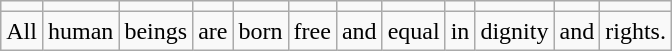<table class=wikitable>
<tr align=center>
<td></td>
<td></td>
<td></td>
<td></td>
<td></td>
<td></td>
<td></td>
<td></td>
<td></td>
<td></td>
<td></td>
<td></td>
</tr>
<tr align=center>
<td>All</td>
<td>human</td>
<td>beings</td>
<td>are</td>
<td>born</td>
<td>free</td>
<td>and</td>
<td>equal</td>
<td>in</td>
<td>dignity</td>
<td>and</td>
<td>rights.</td>
</tr>
</table>
